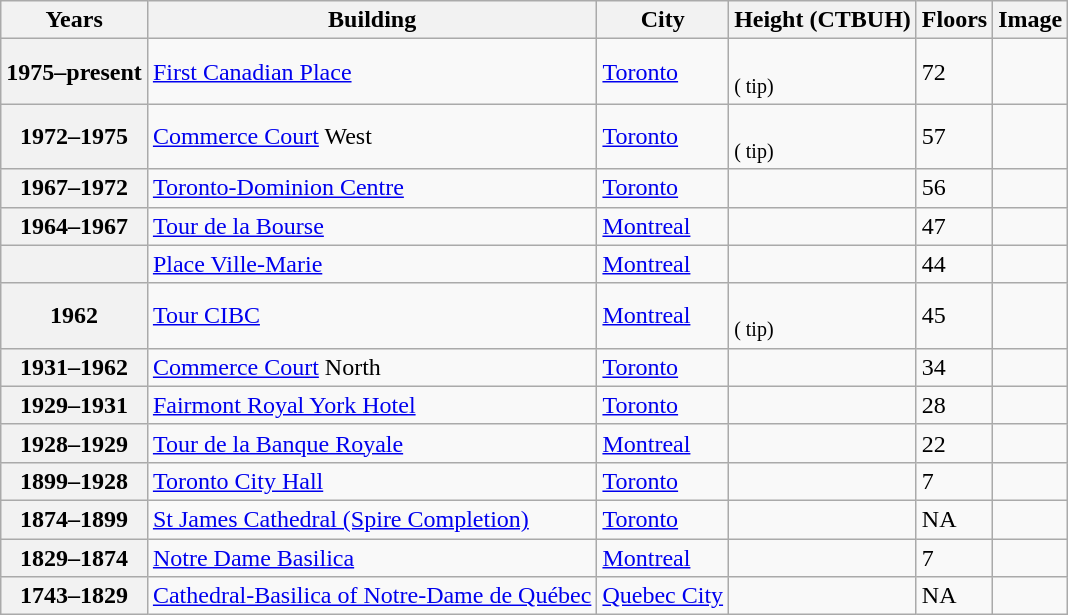<table class="wikitable sortable">
<tr>
<th>Years</th>
<th>Building</th>
<th>City</th>
<th>Height (CTBUH)</th>
<th>Floors</th>
<th class=unsortable>Image</th>
</tr>
<tr>
<th>1975–present</th>
<td><a href='#'>First Canadian Place</a></td>
<td><a href='#'>Toronto</a></td>
<td><br><small>( tip)</small></td>
<td>72</td>
<td></td>
</tr>
<tr>
<th>1972–1975</th>
<td><a href='#'>Commerce Court</a> West</td>
<td><a href='#'>Toronto</a></td>
<td><br><small>( tip)</small></td>
<td>57</td>
<td></td>
</tr>
<tr>
<th>1967–1972</th>
<td><a href='#'>Toronto-Dominion Centre</a></td>
<td><a href='#'>Toronto</a></td>
<td></td>
<td>56</td>
<td></td>
</tr>
<tr>
<th>1964–1967</th>
<td><a href='#'>Tour de la Bourse</a></td>
<td><a href='#'>Montreal</a></td>
<td></td>
<td>47</td>
<td></td>
</tr>
<tr>
<th></th>
<td><a href='#'>Place Ville-Marie</a></td>
<td><a href='#'>Montreal</a></td>
<td></td>
<td>44</td>
<td></td>
</tr>
<tr>
<th>1962</th>
<td><a href='#'>Tour CIBC</a></td>
<td><a href='#'>Montreal</a></td>
<td><br><small>( tip)</small></td>
<td>45</td>
<td></td>
</tr>
<tr>
<th>1931–1962</th>
<td><a href='#'>Commerce Court</a> North</td>
<td><a href='#'>Toronto</a></td>
<td></td>
<td>34</td>
<td></td>
</tr>
<tr>
<th>1929–1931</th>
<td><a href='#'>Fairmont Royal York Hotel</a></td>
<td><a href='#'>Toronto</a></td>
<td></td>
<td>28</td>
<td></td>
</tr>
<tr>
<th>1928–1929</th>
<td><a href='#'>Tour de la Banque Royale</a></td>
<td><a href='#'>Montreal</a></td>
<td></td>
<td>22</td>
<td></td>
</tr>
<tr>
<th>1899–1928</th>
<td><a href='#'>Toronto City Hall</a></td>
<td><a href='#'>Toronto</a></td>
<td></td>
<td>7</td>
<td></td>
</tr>
<tr>
<th>1874–1899</th>
<td><a href='#'>St James Cathedral (Spire Completion)</a></td>
<td><a href='#'>Toronto</a></td>
<td></td>
<td>NA</td>
<td></td>
</tr>
<tr>
<th>1829–1874</th>
<td><a href='#'>Notre Dame Basilica</a></td>
<td><a href='#'>Montreal</a></td>
<td></td>
<td>7</td>
<td></td>
</tr>
<tr>
<th>1743–1829</th>
<td><a href='#'>Cathedral-Basilica of Notre-Dame de Québec</a></td>
<td><a href='#'>Quebec City</a></td>
<td></td>
<td>NA</td>
<td></td>
</tr>
</table>
